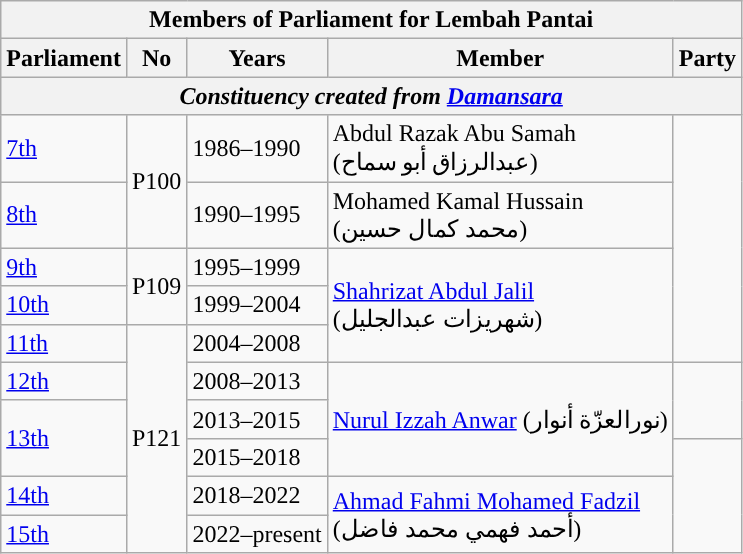<table class=wikitable>
<tr>
<th colspan="5">Members of Parliament for Lembah Pantai</th>
</tr>
<tr>
<th>Parliament</th>
<th>No</th>
<th>Years</th>
<th>Member</th>
<th>Party</th>
</tr>
<tr>
<th colspan="5" align="center"><em>Constituency created from <a href='#'>Damansara</a></em></th>
</tr>
<tr>
<td><a href='#'>7th</a></td>
<td rowspan="2">P100</td>
<td>1986–1990</td>
<td>Abdul Razak Abu Samah <br> (عبدالرزاق أبو سماح)</td>
<td rowspan="5"></td>
</tr>
<tr>
<td><a href='#'>8th</a></td>
<td>1990–1995</td>
<td>Mohamed Kamal Hussain <br> (محمد كمال حسين)</td>
</tr>
<tr>
<td><a href='#'>9th</a></td>
<td rowspan="2">P109</td>
<td>1995–1999</td>
<td rowspan=3><a href='#'>Shahrizat Abdul Jalil</a> <br> (شهريزات عبدالجليل)</td>
</tr>
<tr>
<td><a href='#'>10th</a></td>
<td>1999–2004</td>
</tr>
<tr>
<td><a href='#'>11th</a></td>
<td rowspan=6>P121</td>
<td>2004–2008</td>
</tr>
<tr>
<td><a href='#'>12th</a></td>
<td>2008–2013</td>
<td rowspan=3><a href='#'>Nurul Izzah Anwar</a> (نورالعزّة أنوار)</td>
<td rowspan="2"></td>
</tr>
<tr>
<td rowspan=2><a href='#'>13th</a></td>
<td>2013–2015</td>
</tr>
<tr>
<td>2015–2018</td>
<td rowspan=3></td>
</tr>
<tr>
<td><a href='#'>14th</a></td>
<td>2018–2022</td>
<td rowspan="2"><a href='#'>Ahmad Fahmi Mohamed Fadzil</a> <br> (أحمد فهمي محمد فاضل)</td>
</tr>
<tr>
<td><a href='#'>15th</a></td>
<td>2022–present</td>
</tr>
</table>
